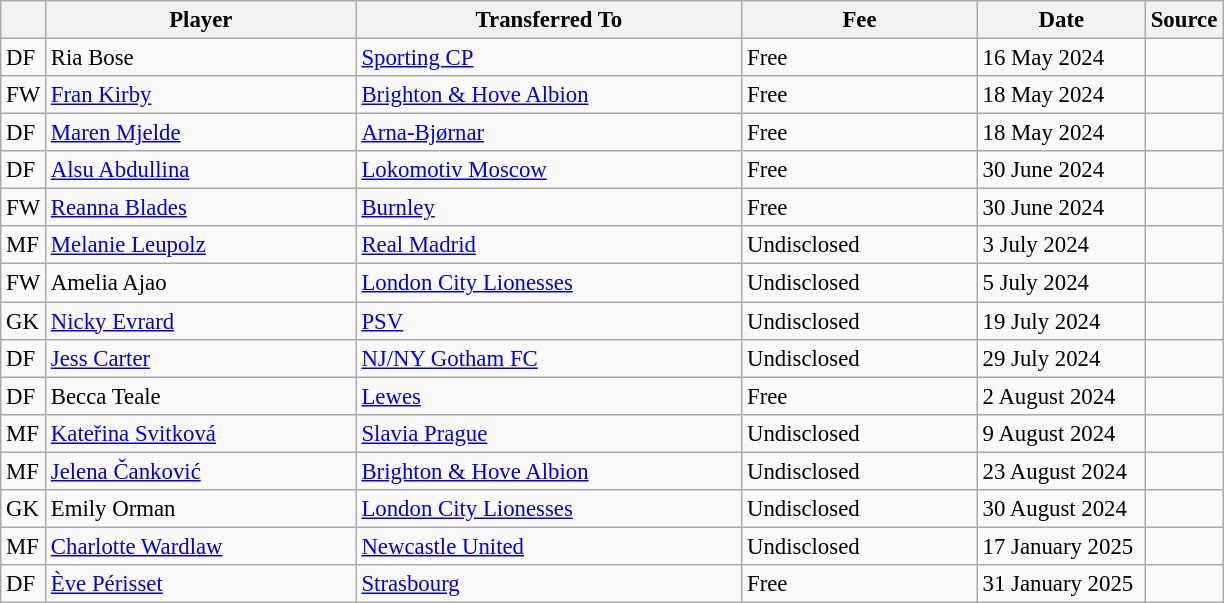<table class="wikitable plainrowheaders sortable" style="font-size:95%">
<tr>
<th></th>
<th scope="col" style="width:200px;">Player</th>
<th scope="col" style="width:250px;">Transferred To</th>
<th scope="col" style="width:150px;">Fee</th>
<th scope="col" style="width:105px;">Date</th>
<th>Source</th>
</tr>
<tr>
<td>DF</td>
<td> Ria Bose</td>
<td> <a href='#'>Sporting CP</a></td>
<td>Free</td>
<td>16 May 2024</td>
<td></td>
</tr>
<tr>
<td>FW</td>
<td> <a href='#'>Fran Kirby</a></td>
<td> <a href='#'>Brighton & Hove Albion</a></td>
<td>Free</td>
<td>18 May 2024</td>
<td></td>
</tr>
<tr>
<td>DF</td>
<td> <a href='#'>Maren Mjelde</a></td>
<td> <a href='#'>Arna-Bjørnar</a></td>
<td>Free</td>
<td>18 May 2024</td>
<td></td>
</tr>
<tr>
<td>DF</td>
<td> <a href='#'>Alsu Abdullina</a></td>
<td> <a href='#'>Lokomotiv Moscow</a></td>
<td>Free</td>
<td>30 June 2024</td>
<td></td>
</tr>
<tr>
<td>FW</td>
<td> <a href='#'>Reanna Blades</a></td>
<td> <a href='#'>Burnley</a></td>
<td>Free</td>
<td>30 June 2024</td>
<td></td>
</tr>
<tr>
<td>MF</td>
<td> <a href='#'>Melanie Leupolz</a></td>
<td> <a href='#'>Real Madrid</a></td>
<td>Undisclosed</td>
<td>3 July 2024</td>
<td></td>
</tr>
<tr>
<td>FW</td>
<td> Amelia Ajao</td>
<td> <a href='#'>London City Lionesses</a></td>
<td>Undisclosed</td>
<td>5 July 2024</td>
<td></td>
</tr>
<tr>
<td>GK</td>
<td> <a href='#'>Nicky Evrard</a></td>
<td> <a href='#'>PSV</a></td>
<td>Undisclosed</td>
<td>19 July 2024</td>
<td></td>
</tr>
<tr>
<td>DF</td>
<td> <a href='#'>Jess Carter</a></td>
<td> <a href='#'>NJ/NY Gotham FC</a></td>
<td>Undisclosed</td>
<td>29 July 2024</td>
<td></td>
</tr>
<tr>
<td>DF</td>
<td> Becca Teale</td>
<td> <a href='#'>Lewes</a></td>
<td>Free</td>
<td>2 August 2024</td>
<td></td>
</tr>
<tr>
<td>MF</td>
<td> <a href='#'>Kateřina Svitková</a></td>
<td> <a href='#'>Slavia Prague</a></td>
<td>Undisclosed</td>
<td>9 August 2024</td>
<td></td>
</tr>
<tr>
<td>MF</td>
<td> <a href='#'>Jelena Čanković</a></td>
<td> <a href='#'>Brighton & Hove Albion</a></td>
<td>Undisclosed</td>
<td>23 August 2024</td>
<td></td>
</tr>
<tr>
<td>GK</td>
<td> Emily Orman</td>
<td> <a href='#'>London City Lionesses</a></td>
<td>Undisclosed</td>
<td>30 August 2024</td>
<td></td>
</tr>
<tr>
<td>MF</td>
<td> <a href='#'>Charlotte Wardlaw</a></td>
<td> <a href='#'>Newcastle United</a></td>
<td>Undisclosed</td>
<td>17 January 2025</td>
<td></td>
</tr>
<tr>
<td>DF</td>
<td> <a href='#'>Ève Périsset</a></td>
<td> <a href='#'>Strasbourg</a></td>
<td>Free</td>
<td>31 January 2025</td>
<td></td>
</tr>
</table>
